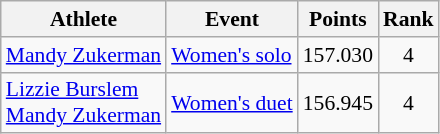<table class="wikitable" style="font-size:90%;">
<tr>
<th>Athlete</th>
<th>Event</th>
<th>Points</th>
<th>Rank</th>
</tr>
<tr align=center>
<td align=left><a href='#'>Mandy Zukerman</a></td>
<td align=left><a href='#'>Women's solo</a></td>
<td>157.030</td>
<td>4</td>
</tr>
<tr align=center>
<td align=left><a href='#'>Lizzie Burslem</a><br><a href='#'>Mandy Zukerman</a></td>
<td align=left><a href='#'>Women's duet</a></td>
<td>156.945</td>
<td>4</td>
</tr>
</table>
